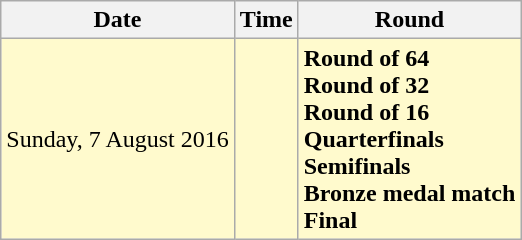<table class="wikitable">
<tr>
<th>Date</th>
<th>Time</th>
<th>Round</th>
</tr>
<tr style=background:lemonchiffon>
<td>Sunday, 7 August 2016</td>
<td></td>
<td><strong>Round of 64</strong><br><strong>Round of 32</strong><br><strong>Round of 16</strong><br><strong>Quarterfinals</strong><br><strong>Semifinals</strong><br><strong>Bronze medal match</strong><br><strong>Final</strong></td>
</tr>
</table>
